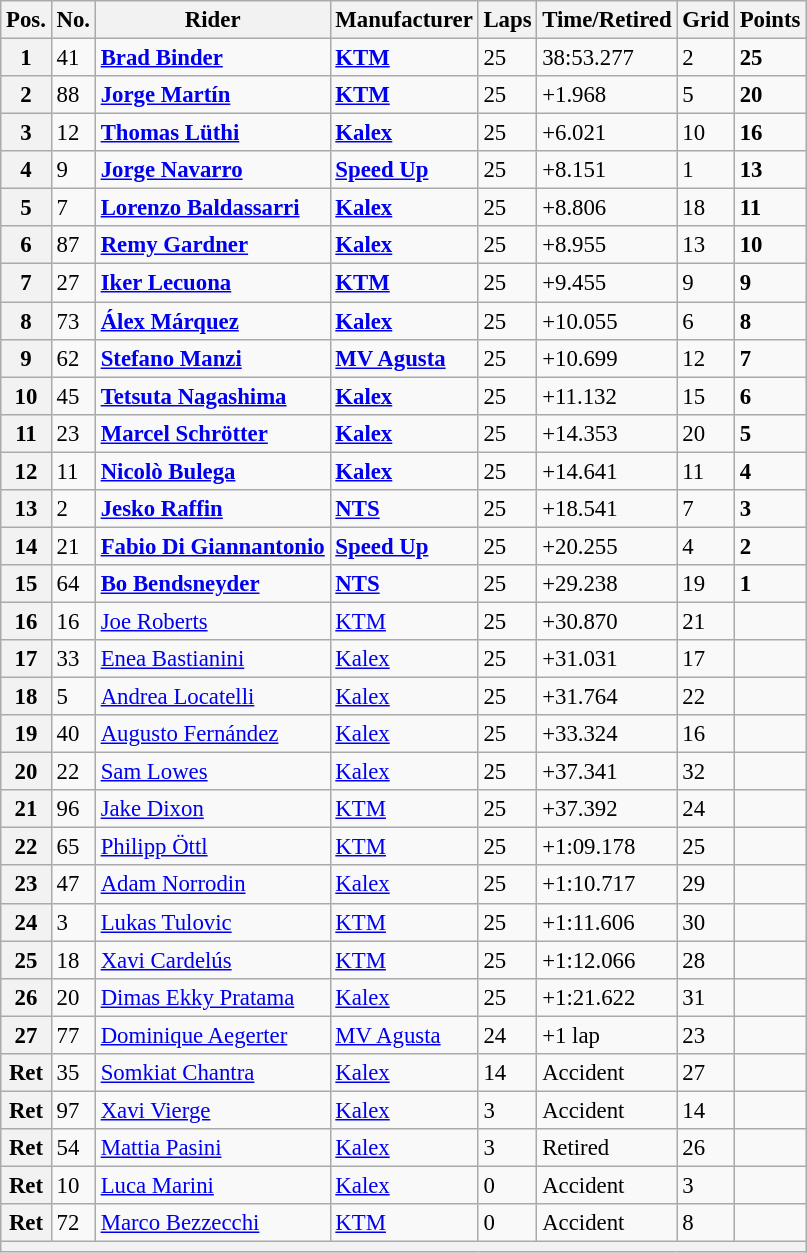<table class="wikitable" style="font-size: 95%;">
<tr>
<th>Pos.</th>
<th>No.</th>
<th>Rider</th>
<th>Manufacturer</th>
<th>Laps</th>
<th>Time/Retired</th>
<th>Grid</th>
<th>Points</th>
</tr>
<tr>
<th>1</th>
<td>41</td>
<td> <strong><a href='#'>Brad Binder</a></strong></td>
<td><strong><a href='#'>KTM</a></strong></td>
<td>25</td>
<td>38:53.277</td>
<td>2</td>
<td><strong>25</strong></td>
</tr>
<tr>
<th>2</th>
<td>88</td>
<td> <strong><a href='#'>Jorge Martín</a></strong></td>
<td><strong><a href='#'>KTM</a></strong></td>
<td>25</td>
<td>+1.968</td>
<td>5</td>
<td><strong>20</strong></td>
</tr>
<tr>
<th>3</th>
<td>12</td>
<td> <strong><a href='#'>Thomas Lüthi</a></strong></td>
<td><strong><a href='#'>Kalex</a></strong></td>
<td>25</td>
<td>+6.021</td>
<td>10</td>
<td><strong>16</strong></td>
</tr>
<tr>
<th>4</th>
<td>9</td>
<td> <strong><a href='#'>Jorge Navarro</a></strong></td>
<td><strong><a href='#'>Speed Up</a></strong></td>
<td>25</td>
<td>+8.151</td>
<td>1</td>
<td><strong>13</strong></td>
</tr>
<tr>
<th>5</th>
<td>7</td>
<td> <strong><a href='#'>Lorenzo Baldassarri</a></strong></td>
<td><strong><a href='#'>Kalex</a></strong></td>
<td>25</td>
<td>+8.806</td>
<td>18</td>
<td><strong>11</strong></td>
</tr>
<tr>
<th>6</th>
<td>87</td>
<td> <strong><a href='#'>Remy Gardner</a></strong></td>
<td><strong><a href='#'>Kalex</a></strong></td>
<td>25</td>
<td>+8.955</td>
<td>13</td>
<td><strong>10</strong></td>
</tr>
<tr>
<th>7</th>
<td>27</td>
<td> <strong><a href='#'>Iker Lecuona</a></strong></td>
<td><strong><a href='#'>KTM</a></strong></td>
<td>25</td>
<td>+9.455</td>
<td>9</td>
<td><strong>9</strong></td>
</tr>
<tr>
<th>8</th>
<td>73</td>
<td> <strong><a href='#'>Álex Márquez</a></strong></td>
<td><strong><a href='#'>Kalex</a></strong></td>
<td>25</td>
<td>+10.055</td>
<td>6</td>
<td><strong>8</strong></td>
</tr>
<tr>
<th>9</th>
<td>62</td>
<td> <strong><a href='#'>Stefano Manzi</a></strong></td>
<td><strong><a href='#'>MV Agusta</a></strong></td>
<td>25</td>
<td>+10.699</td>
<td>12</td>
<td><strong>7</strong></td>
</tr>
<tr>
<th>10</th>
<td>45</td>
<td> <strong><a href='#'>Tetsuta Nagashima</a></strong></td>
<td><strong><a href='#'>Kalex</a></strong></td>
<td>25</td>
<td>+11.132</td>
<td>15</td>
<td><strong>6</strong></td>
</tr>
<tr>
<th>11</th>
<td>23</td>
<td> <strong><a href='#'>Marcel Schrötter</a></strong></td>
<td><strong><a href='#'>Kalex</a></strong></td>
<td>25</td>
<td>+14.353</td>
<td>20</td>
<td><strong>5</strong></td>
</tr>
<tr>
<th>12</th>
<td>11</td>
<td> <strong><a href='#'>Nicolò Bulega</a></strong></td>
<td><strong><a href='#'>Kalex</a></strong></td>
<td>25</td>
<td>+14.641</td>
<td>11</td>
<td><strong>4</strong></td>
</tr>
<tr>
<th>13</th>
<td>2</td>
<td> <strong><a href='#'>Jesko Raffin</a></strong></td>
<td><strong><a href='#'>NTS</a></strong></td>
<td>25</td>
<td>+18.541</td>
<td>7</td>
<td><strong>3</strong></td>
</tr>
<tr>
<th>14</th>
<td>21</td>
<td> <strong><a href='#'>Fabio Di Giannantonio</a></strong></td>
<td><strong><a href='#'>Speed Up</a></strong></td>
<td>25</td>
<td>+20.255</td>
<td>4</td>
<td><strong>2</strong></td>
</tr>
<tr>
<th>15</th>
<td>64</td>
<td> <strong><a href='#'>Bo Bendsneyder</a></strong></td>
<td><strong><a href='#'>NTS</a></strong></td>
<td>25</td>
<td>+29.238</td>
<td>19</td>
<td><strong>1</strong></td>
</tr>
<tr>
<th>16</th>
<td>16</td>
<td> <a href='#'>Joe Roberts</a></td>
<td><a href='#'>KTM</a></td>
<td>25</td>
<td>+30.870</td>
<td>21</td>
<td></td>
</tr>
<tr>
<th>17</th>
<td>33</td>
<td> <a href='#'>Enea Bastianini</a></td>
<td><a href='#'>Kalex</a></td>
<td>25</td>
<td>+31.031</td>
<td>17</td>
<td></td>
</tr>
<tr>
<th>18</th>
<td>5</td>
<td> <a href='#'>Andrea Locatelli</a></td>
<td><a href='#'>Kalex</a></td>
<td>25</td>
<td>+31.764</td>
<td>22</td>
<td></td>
</tr>
<tr>
<th>19</th>
<td>40</td>
<td> <a href='#'>Augusto Fernández</a></td>
<td><a href='#'>Kalex</a></td>
<td>25</td>
<td>+33.324</td>
<td>16</td>
<td></td>
</tr>
<tr>
<th>20</th>
<td>22</td>
<td> <a href='#'>Sam Lowes</a></td>
<td><a href='#'>Kalex</a></td>
<td>25</td>
<td>+37.341</td>
<td>32</td>
<td></td>
</tr>
<tr>
<th>21</th>
<td>96</td>
<td> <a href='#'>Jake Dixon</a></td>
<td><a href='#'>KTM</a></td>
<td>25</td>
<td>+37.392</td>
<td>24</td>
<td></td>
</tr>
<tr>
<th>22</th>
<td>65</td>
<td> <a href='#'>Philipp Öttl</a></td>
<td><a href='#'>KTM</a></td>
<td>25</td>
<td>+1:09.178</td>
<td>25</td>
<td></td>
</tr>
<tr>
<th>23</th>
<td>47</td>
<td> <a href='#'>Adam Norrodin</a></td>
<td><a href='#'>Kalex</a></td>
<td>25</td>
<td>+1:10.717</td>
<td>29</td>
<td></td>
</tr>
<tr>
<th>24</th>
<td>3</td>
<td> <a href='#'>Lukas Tulovic</a></td>
<td><a href='#'>KTM</a></td>
<td>25</td>
<td>+1:11.606</td>
<td>30</td>
<td></td>
</tr>
<tr>
<th>25</th>
<td>18</td>
<td> <a href='#'>Xavi Cardelús</a></td>
<td><a href='#'>KTM</a></td>
<td>25</td>
<td>+1:12.066</td>
<td>28</td>
<td></td>
</tr>
<tr>
<th>26</th>
<td>20</td>
<td> <a href='#'>Dimas Ekky Pratama</a></td>
<td><a href='#'>Kalex</a></td>
<td>25</td>
<td>+1:21.622</td>
<td>31</td>
<td></td>
</tr>
<tr>
<th>27</th>
<td>77</td>
<td> <a href='#'>Dominique Aegerter</a></td>
<td><a href='#'>MV Agusta</a></td>
<td>24</td>
<td>+1 lap</td>
<td>23</td>
<td></td>
</tr>
<tr>
<th>Ret</th>
<td>35</td>
<td> <a href='#'>Somkiat Chantra</a></td>
<td><a href='#'>Kalex</a></td>
<td>14</td>
<td>Accident</td>
<td>27</td>
<td></td>
</tr>
<tr>
<th>Ret</th>
<td>97</td>
<td> <a href='#'>Xavi Vierge</a></td>
<td><a href='#'>Kalex</a></td>
<td>3</td>
<td>Accident</td>
<td>14</td>
<td></td>
</tr>
<tr>
<th>Ret</th>
<td>54</td>
<td> <a href='#'>Mattia Pasini</a></td>
<td><a href='#'>Kalex</a></td>
<td>3</td>
<td>Retired</td>
<td>26</td>
<td></td>
</tr>
<tr>
<th>Ret</th>
<td>10</td>
<td> <a href='#'>Luca Marini</a></td>
<td><a href='#'>Kalex</a></td>
<td>0</td>
<td>Accident</td>
<td>3</td>
<td></td>
</tr>
<tr>
<th>Ret</th>
<td>72</td>
<td> <a href='#'>Marco Bezzecchi</a></td>
<td><a href='#'>KTM</a></td>
<td>0</td>
<td>Accident</td>
<td>8</td>
<td></td>
</tr>
<tr>
<th colspan=8></th>
</tr>
</table>
